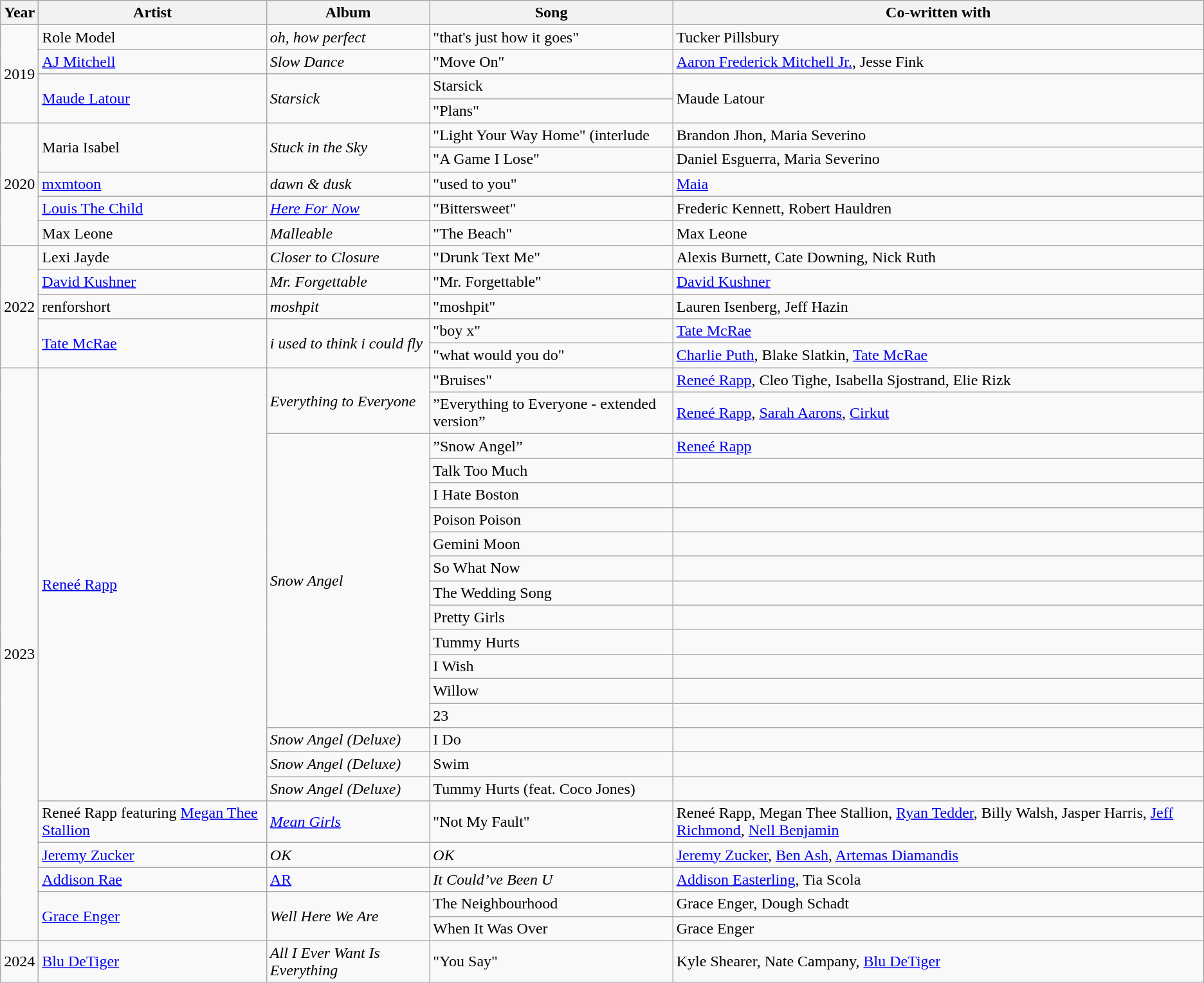<table class="wikitable">
<tr>
<th>Year</th>
<th>Artist</th>
<th>Album</th>
<th>Song</th>
<th>Co-written with</th>
</tr>
<tr>
<td rowspan="4">2019</td>
<td>Role Model</td>
<td><em>oh, how perfect</em></td>
<td>"that's just how it goes"</td>
<td>Tucker Pillsbury</td>
</tr>
<tr>
<td><a href='#'>AJ Mitchell</a></td>
<td><em>Slow Dance</em></td>
<td>"Move On"</td>
<td><a href='#'>Aaron Frederick Mitchell Jr.</a>, Jesse Fink</td>
</tr>
<tr>
<td rowspan="2"><a href='#'>Maude Latour</a></td>
<td rowspan="2"><em>Starsick</em></td>
<td>Starsick</td>
<td rowspan="2">Maude Latour</td>
</tr>
<tr>
<td>"Plans"</td>
</tr>
<tr>
<td rowspan="5">2020</td>
<td rowspan="2">Maria Isabel</td>
<td rowspan="2"><em>Stuck in the Sky</em></td>
<td>"Light Your Way Home" (interlude</td>
<td>Brandon Jhon, Maria Severino</td>
</tr>
<tr>
<td>"A Game I Lose"</td>
<td>Daniel Esguerra, Maria Severino</td>
</tr>
<tr>
<td><a href='#'>mxmtoon</a></td>
<td><em>dawn & dusk</em></td>
<td>"used to you"</td>
<td><a href='#'>Maia</a></td>
</tr>
<tr>
<td><a href='#'>Louis The Child</a></td>
<td><a href='#'><em>Here For Now</em></a></td>
<td>"Bittersweet"</td>
<td>Frederic Kennett, Robert Hauldren</td>
</tr>
<tr>
<td>Max Leone</td>
<td><em>Malleable</em></td>
<td>"The Beach"</td>
<td>Max Leone</td>
</tr>
<tr>
<td rowspan="5">2022</td>
<td>Lexi Jayde</td>
<td><em>Closer to Closure</em></td>
<td>"Drunk Text Me"</td>
<td>Alexis Burnett, Cate Downing, Nick Ruth</td>
</tr>
<tr>
<td><a href='#'>David Kushner</a></td>
<td><em>Mr. Forgettable</em></td>
<td>"Mr. Forgettable"</td>
<td><a href='#'>David Kushner</a></td>
</tr>
<tr>
<td>renforshort</td>
<td><em>moshpit</em></td>
<td>"moshpit"</td>
<td>Lauren Isenberg, Jeff Hazin</td>
</tr>
<tr>
<td rowspan="2"><a href='#'>Tate McRae</a></td>
<td rowspan="2"><em>i used to think i could fly</em></td>
<td>"boy x"</td>
<td><a href='#'>Tate McRae</a></td>
</tr>
<tr>
<td>"what would you do"</td>
<td><a href='#'>Charlie Puth</a>, Blake Slatkin, <a href='#'>Tate McRae</a></td>
</tr>
<tr>
<td rowspan="22">2023</td>
<td rowspan="17"><a href='#'>Reneé Rapp</a></td>
<td rowspan="2"><em>Everything to Everyone</em></td>
<td>"Bruises"</td>
<td><a href='#'>Reneé Rapp</a>, Cleo Tighe, Isabella Sjostrand, Elie Rizk</td>
</tr>
<tr>
<td>”Everything to Everyone - extended version”</td>
<td><a href='#'>Reneé Rapp</a>, <a href='#'>Sarah Aarons</a>, <a href='#'>Cirkut</a></td>
</tr>
<tr>
<td rowspan="12"><em>Snow Angel</em></td>
<td>”Snow Angel”</td>
<td><a href='#'>Reneé Rapp</a></td>
</tr>
<tr>
<td>Talk Too Much</td>
<td></td>
</tr>
<tr>
<td>I Hate Boston</td>
<td></td>
</tr>
<tr>
<td>Poison Poison</td>
<td></td>
</tr>
<tr>
<td>Gemini Moon</td>
<td></td>
</tr>
<tr>
<td>So What Now</td>
<td></td>
</tr>
<tr>
<td>The Wedding Song</td>
<td></td>
</tr>
<tr>
<td>Pretty Girls</td>
<td></td>
</tr>
<tr>
<td>Tummy Hurts</td>
<td></td>
</tr>
<tr>
<td>I Wish</td>
<td></td>
</tr>
<tr>
<td>Willow</td>
<td></td>
</tr>
<tr>
<td>23</td>
<td></td>
</tr>
<tr>
<td><em>Snow Angel (Deluxe)</em></td>
<td>I Do</td>
<td></td>
</tr>
<tr>
<td><em>Snow Angel (Deluxe)</em></td>
<td>Swim</td>
<td></td>
</tr>
<tr>
<td><em>Snow Angel (Deluxe)</em></td>
<td>Tummy Hurts (feat. Coco Jones)</td>
<td></td>
</tr>
<tr>
<td>Reneé Rapp featuring <a href='#'>Megan Thee Stallion</a></td>
<td><em><a href='#'>Mean Girls</a></em></td>
<td>"Not My Fault"</td>
<td>Reneé Rapp, Megan Thee Stallion, <a href='#'>Ryan Tedder</a>, Billy Walsh, Jasper Harris, <a href='#'>Jeff Richmond</a>, <a href='#'>Nell Benjamin</a></td>
</tr>
<tr>
<td><a href='#'>Jeremy Zucker</a></td>
<td><em>OK</em></td>
<td><em>OK</em></td>
<td><a href='#'>Jeremy Zucker</a>, <a href='#'>Ben Ash</a>, <a href='#'>Artemas Diamandis</a></td>
</tr>
<tr>
<td><a href='#'>Addison Rae</a></td>
<td><a href='#'>AR</a></td>
<td><em>It Could’ve Been U</em></td>
<td><a href='#'>Addison Easterling</a>, Tia Scola</td>
</tr>
<tr>
<td rowspan="2"><a href='#'>Grace Enger</a></td>
<td rowspan="2"><em>Well Here We Are</em></td>
<td>The Neighbourhood</td>
<td>Grace Enger, Dough Schadt</td>
</tr>
<tr>
<td>When It Was Over</td>
<td>Grace Enger</td>
</tr>
<tr>
<td>2024</td>
<td><a href='#'>Blu DeTiger</a></td>
<td><em>All I Ever Want Is Everything</em></td>
<td>"You Say"</td>
<td>Kyle Shearer, Nate Campany, <a href='#'>Blu DeTiger</a></td>
</tr>
</table>
